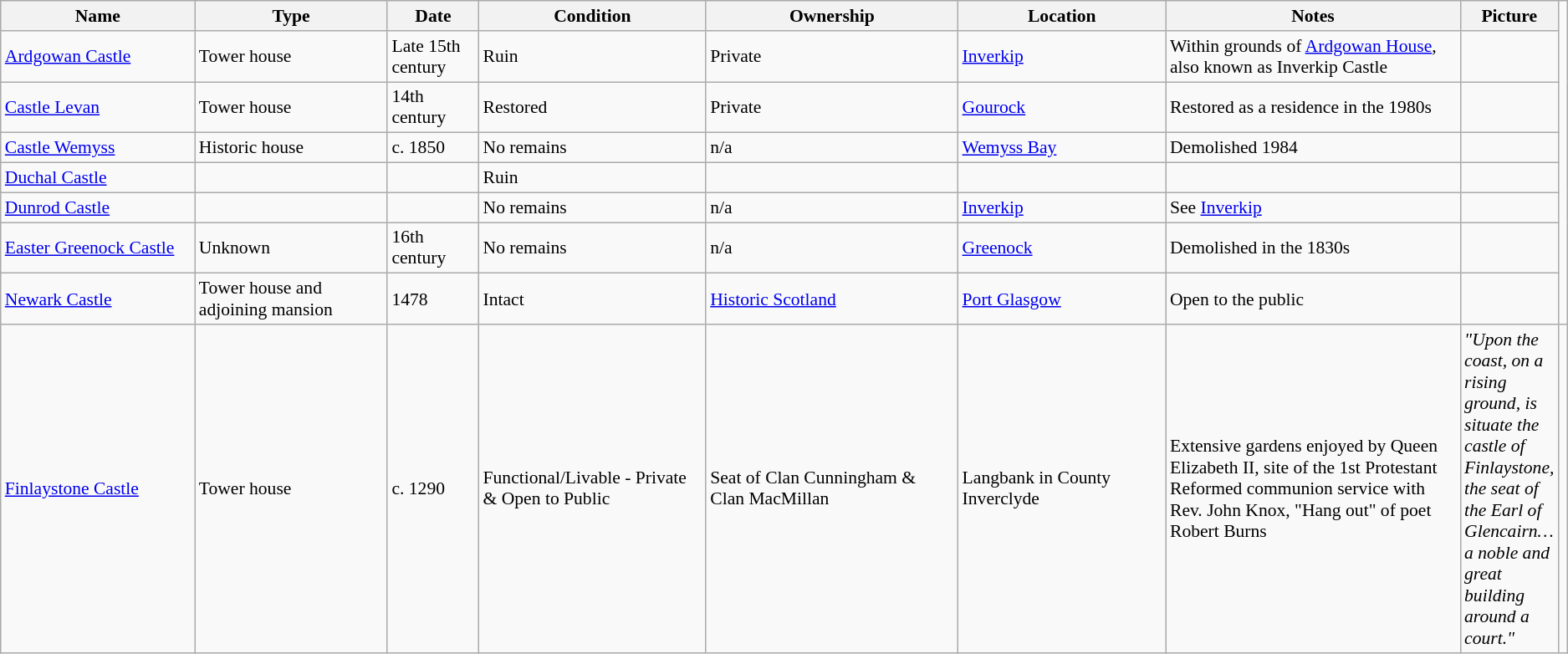<table class="wikitable sortable" style="font-size:90%">
<tr>
<th style="width:13%;">Name</th>
<th style="width:13%;">Type</th>
<th style="width:6%;">Date</th>
<th style="width:15%;">Condition</th>
<th style="width:17%;">Ownership</th>
<th style="width:14%;">Location</th>
<th style="width:20%;">Notes</th>
<th style="width:20%;">Picture</th>
</tr>
<tr>
<td><a href='#'>Ardgowan Castle</a></td>
<td>Tower house</td>
<td>Late 15th century</td>
<td>Ruin</td>
<td>Private</td>
<td><a href='#'>Inverkip</a></td>
<td>Within grounds of <a href='#'>Ardgowan House</a>, also known as Inverkip Castle</td>
<td></td>
</tr>
<tr>
<td><a href='#'>Castle Levan</a></td>
<td>Tower house</td>
<td>14th century</td>
<td>Restored</td>
<td>Private</td>
<td><a href='#'>Gourock</a></td>
<td>Restored as a residence in the 1980s</td>
<td></td>
</tr>
<tr>
<td><a href='#'>Castle Wemyss</a></td>
<td>Historic house</td>
<td>c. 1850</td>
<td>No remains</td>
<td>n/a</td>
<td><a href='#'>Wemyss Bay</a></td>
<td>Demolished 1984</td>
<td></td>
</tr>
<tr>
<td><a href='#'>Duchal Castle</a></td>
<td></td>
<td></td>
<td>Ruin</td>
<td></td>
<td></td>
<td></td>
<td></td>
</tr>
<tr>
<td><a href='#'>Dunrod Castle</a></td>
<td></td>
<td></td>
<td>No remains</td>
<td>n/a</td>
<td><a href='#'>Inverkip</a></td>
<td>See <a href='#'>Inverkip</a></td>
<td></td>
</tr>
<tr>
<td><a href='#'>Easter Greenock Castle</a></td>
<td>Unknown</td>
<td>16th century</td>
<td>No remains</td>
<td>n/a</td>
<td><a href='#'>Greenock</a></td>
<td>Demolished in the 1830s</td>
<td></td>
</tr>
<tr>
<td><a href='#'>Newark Castle</a></td>
<td>Tower house and adjoining mansion</td>
<td>1478</td>
<td>Intact</td>
<td><a href='#'>Historic Scotland</a></td>
<td><a href='#'>Port Glasgow</a></td>
<td>Open to the public</td>
<td></td>
</tr>
<tr>
<td><a href='#'>Finlaystone Castle</a></td>
<td>Tower house</td>
<td>c. 1290</td>
<td>Functional/Livable - Private & Open to Public</td>
<td>Seat of Clan Cunningham & Clan MacMillan</td>
<td>Langbank in County Inverclyde</td>
<td>Extensive gardens enjoyed by Queen Elizabeth II, site of the 1st Protestant Reformed communion service with Rev. John Knox, "Hang out" of poet Robert Burns</td>
<td><em>"Upon the coast, on a rising ground, is situate the castle of Finlaystone, the seat of the Earl of Glencairn… a noble and great building around a court."</em></td>
<td></td>
</tr>
</table>
